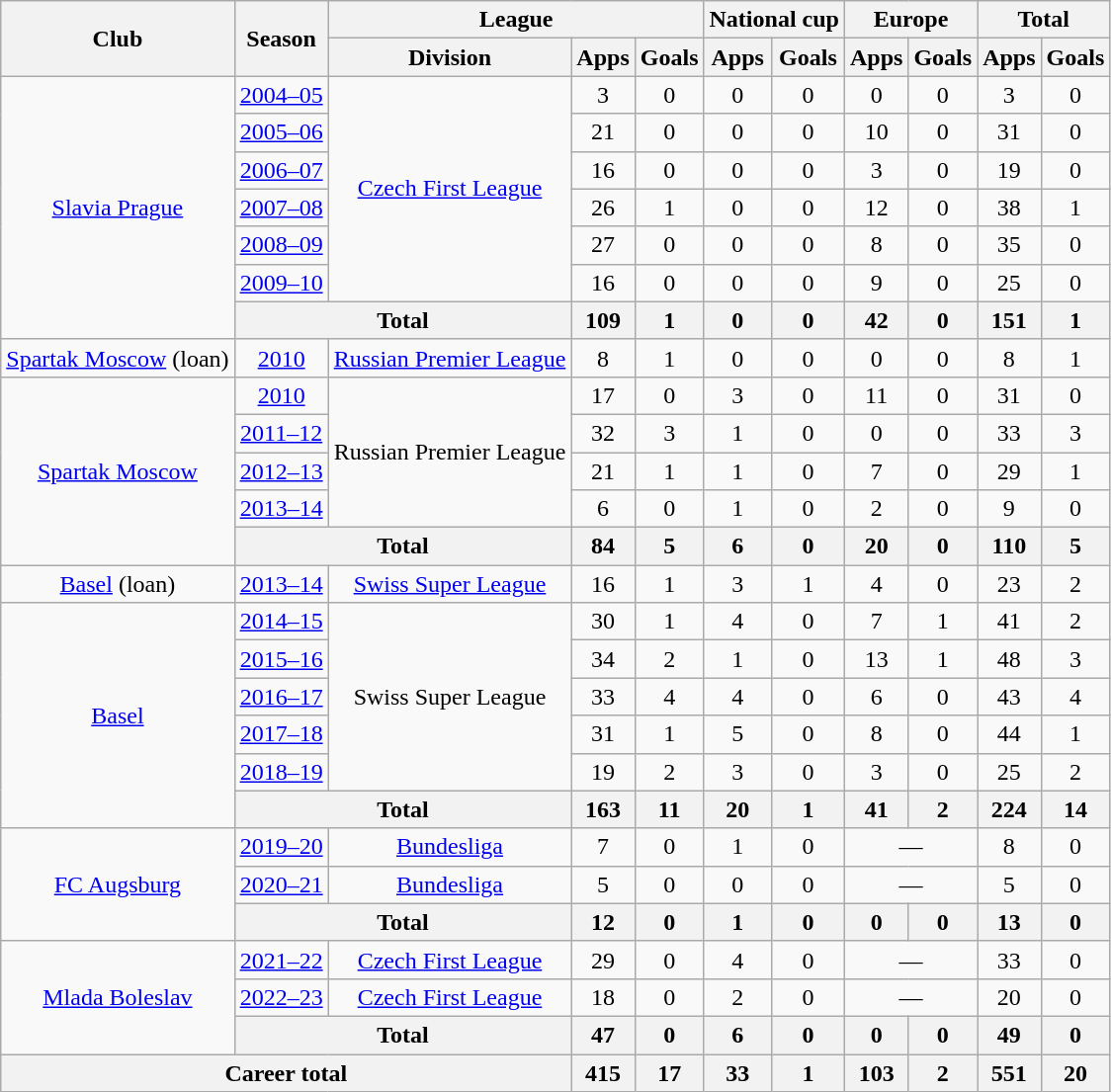<table class="wikitable" style="text-align: center">
<tr>
<th rowspan="2">Club</th>
<th rowspan="2">Season</th>
<th colspan="3">League</th>
<th colspan="2">National cup</th>
<th colspan="2">Europe</th>
<th colspan="2">Total</th>
</tr>
<tr>
<th>Division</th>
<th>Apps</th>
<th>Goals</th>
<th>Apps</th>
<th>Goals</th>
<th>Apps</th>
<th>Goals</th>
<th>Apps</th>
<th>Goals</th>
</tr>
<tr>
<td rowspan="7"><a href='#'>Slavia Prague</a></td>
<td><a href='#'>2004–05</a></td>
<td rowspan="6"><a href='#'>Czech First League</a></td>
<td>3</td>
<td>0</td>
<td>0</td>
<td>0</td>
<td>0</td>
<td>0</td>
<td>3</td>
<td>0</td>
</tr>
<tr>
<td><a href='#'>2005–06</a></td>
<td>21</td>
<td>0</td>
<td>0</td>
<td>0</td>
<td>10</td>
<td>0</td>
<td>31</td>
<td>0</td>
</tr>
<tr>
<td><a href='#'>2006–07</a></td>
<td>16</td>
<td>0</td>
<td>0</td>
<td>0</td>
<td>3</td>
<td>0</td>
<td>19</td>
<td>0</td>
</tr>
<tr>
<td><a href='#'>2007–08</a></td>
<td>26</td>
<td>1</td>
<td>0</td>
<td>0</td>
<td>12</td>
<td>0</td>
<td>38</td>
<td>1</td>
</tr>
<tr>
<td><a href='#'>2008–09</a></td>
<td>27</td>
<td>0</td>
<td>0</td>
<td>0</td>
<td>8</td>
<td>0</td>
<td>35</td>
<td>0</td>
</tr>
<tr>
<td><a href='#'>2009–10</a></td>
<td>16</td>
<td>0</td>
<td>0</td>
<td>0</td>
<td>9</td>
<td>0</td>
<td>25</td>
<td>0</td>
</tr>
<tr>
<th colspan="2">Total</th>
<th>109</th>
<th>1</th>
<th>0</th>
<th>0</th>
<th>42</th>
<th>0</th>
<th>151</th>
<th>1</th>
</tr>
<tr>
<td><a href='#'>Spartak Moscow</a> (loan)</td>
<td><a href='#'>2010</a></td>
<td><a href='#'>Russian Premier League</a></td>
<td>8</td>
<td>1</td>
<td>0</td>
<td>0</td>
<td>0</td>
<td>0</td>
<td>8</td>
<td>1</td>
</tr>
<tr>
<td rowspan="5"><a href='#'>Spartak Moscow</a></td>
<td><a href='#'>2010</a></td>
<td rowspan="4">Russian Premier League</td>
<td>17</td>
<td>0</td>
<td>3</td>
<td>0</td>
<td>11</td>
<td>0</td>
<td>31</td>
<td>0</td>
</tr>
<tr>
<td><a href='#'>2011–12</a></td>
<td>32</td>
<td>3</td>
<td>1</td>
<td>0</td>
<td>0</td>
<td>0</td>
<td>33</td>
<td>3</td>
</tr>
<tr>
<td><a href='#'>2012–13</a></td>
<td>21</td>
<td>1</td>
<td>1</td>
<td>0</td>
<td>7</td>
<td>0</td>
<td>29</td>
<td>1</td>
</tr>
<tr>
<td><a href='#'>2013–14</a></td>
<td>6</td>
<td>0</td>
<td>1</td>
<td>0</td>
<td>2</td>
<td>0</td>
<td>9</td>
<td>0</td>
</tr>
<tr>
<th colspan="2">Total</th>
<th>84</th>
<th>5</th>
<th>6</th>
<th>0</th>
<th>20</th>
<th>0</th>
<th>110</th>
<th>5</th>
</tr>
<tr>
<td><a href='#'>Basel</a> (loan)</td>
<td><a href='#'>2013–14</a></td>
<td><a href='#'>Swiss Super League</a></td>
<td>16</td>
<td>1</td>
<td>3</td>
<td>1</td>
<td>4</td>
<td>0</td>
<td>23</td>
<td>2</td>
</tr>
<tr>
<td rowspan="6"><a href='#'>Basel</a></td>
<td><a href='#'>2014–15</a></td>
<td rowspan="5">Swiss Super League</td>
<td>30</td>
<td>1</td>
<td>4</td>
<td>0</td>
<td>7</td>
<td>1</td>
<td>41</td>
<td>2</td>
</tr>
<tr>
<td><a href='#'>2015–16</a></td>
<td>34</td>
<td>2</td>
<td>1</td>
<td>0</td>
<td>13</td>
<td>1</td>
<td>48</td>
<td>3</td>
</tr>
<tr>
<td><a href='#'>2016–17</a></td>
<td>33</td>
<td>4</td>
<td>4</td>
<td>0</td>
<td>6</td>
<td>0</td>
<td>43</td>
<td>4</td>
</tr>
<tr>
<td><a href='#'>2017–18</a></td>
<td>31</td>
<td>1</td>
<td>5</td>
<td>0</td>
<td>8</td>
<td>0</td>
<td>44</td>
<td>1</td>
</tr>
<tr>
<td><a href='#'>2018–19</a></td>
<td>19</td>
<td>2</td>
<td>3</td>
<td>0</td>
<td>3</td>
<td>0</td>
<td>25</td>
<td>2</td>
</tr>
<tr>
<th colspan="2">Total</th>
<th>163</th>
<th>11</th>
<th>20</th>
<th>1</th>
<th>41</th>
<th>2</th>
<th>224</th>
<th>14</th>
</tr>
<tr>
<td rowspan="3"><a href='#'>FC Augsburg</a></td>
<td><a href='#'>2019–20</a></td>
<td><a href='#'>Bundesliga</a></td>
<td>7</td>
<td>0</td>
<td>1</td>
<td>0</td>
<td colspan="2">—</td>
<td>8</td>
<td>0</td>
</tr>
<tr>
<td><a href='#'>2020–21</a></td>
<td><a href='#'>Bundesliga</a></td>
<td>5</td>
<td>0</td>
<td>0</td>
<td>0</td>
<td colspan="2">—</td>
<td>5</td>
<td>0</td>
</tr>
<tr>
<th colspan="2">Total</th>
<th>12</th>
<th>0</th>
<th>1</th>
<th>0</th>
<th>0</th>
<th>0</th>
<th>13</th>
<th>0</th>
</tr>
<tr>
<td rowspan="3"><a href='#'>Mlada Boleslav</a></td>
<td><a href='#'>2021–22</a></td>
<td><a href='#'>Czech First League</a></td>
<td>29</td>
<td>0</td>
<td>4</td>
<td>0</td>
<td colspan="2">—</td>
<td>33</td>
<td>0</td>
</tr>
<tr>
<td><a href='#'>2022–23</a></td>
<td><a href='#'>Czech First League</a></td>
<td>18</td>
<td>0</td>
<td>2</td>
<td>0</td>
<td colspan="2">—</td>
<td>20</td>
<td>0</td>
</tr>
<tr>
<th colspan="2">Total</th>
<th>47</th>
<th>0</th>
<th>6</th>
<th>0</th>
<th>0</th>
<th>0</th>
<th>49</th>
<th>0</th>
</tr>
<tr>
<th colspan="3">Career total</th>
<th>415</th>
<th>17</th>
<th>33</th>
<th>1</th>
<th>103</th>
<th>2</th>
<th>551</th>
<th>20</th>
</tr>
</table>
